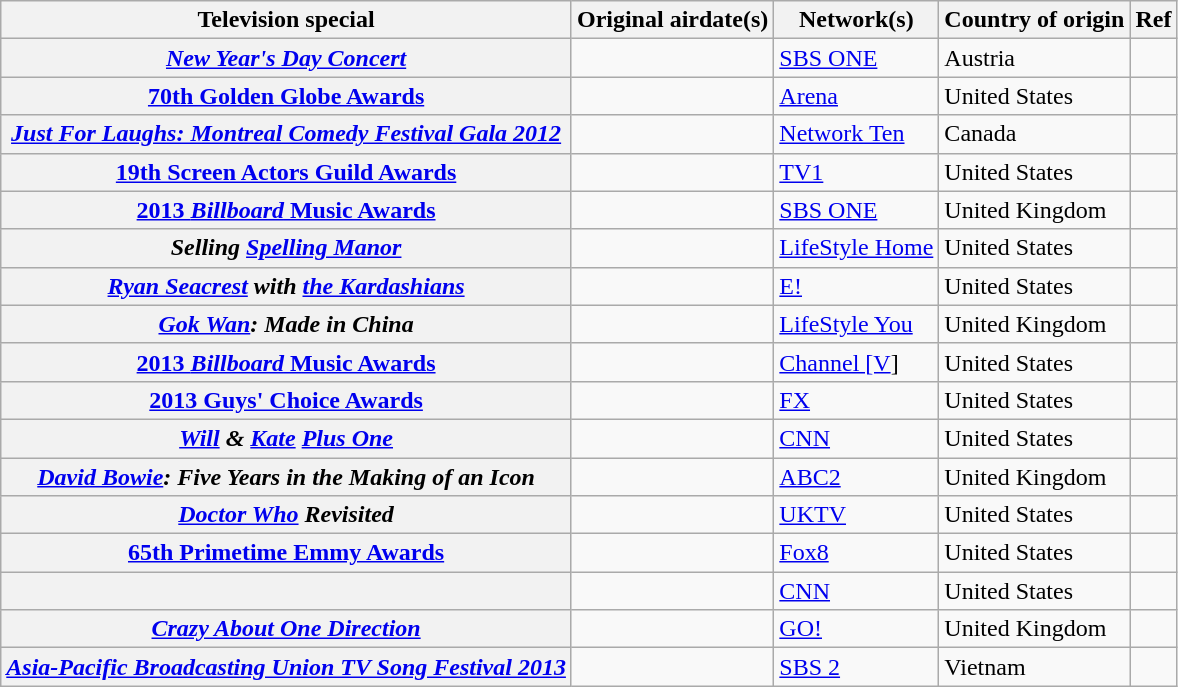<table class="wikitable plainrowheaders sortable">
<tr>
<th scope="col">Television special</th>
<th scope="col">Original airdate(s)</th>
<th scope="col">Network(s)</th>
<th scope="col">Country of origin</th>
<th scope="col" class="unsortable">Ref</th>
</tr>
<tr>
<th scope="row"><em><a href='#'>New Year's Day Concert</a></em></th>
<td align=center></td>
<td><a href='#'>SBS ONE</a></td>
<td>Austria</td>
<td align=center></td>
</tr>
<tr>
<th scope="row"><a href='#'>70th Golden Globe Awards</a></th>
<td align=center></td>
<td><a href='#'>Arena</a></td>
<td>United States</td>
<td align=center></td>
</tr>
<tr>
<th scope="row"><em><a href='#'>Just For Laughs: Montreal Comedy Festival Gala 2012</a></em></th>
<td align=center></td>
<td><a href='#'>Network Ten</a></td>
<td>Canada</td>
<td align=center></td>
</tr>
<tr>
<th scope="row"><a href='#'>19th Screen Actors Guild Awards</a></th>
<td align=center></td>
<td><a href='#'>TV1</a></td>
<td>United States</td>
<td align=center></td>
</tr>
<tr>
<th scope="row"><a href='#'>2013 <em>Billboard</em> Music Awards</a></th>
<td align=center></td>
<td><a href='#'>SBS ONE</a></td>
<td>United Kingdom</td>
<td align=center></td>
</tr>
<tr>
<th scope="row"><em>Selling <a href='#'>Spelling Manor</a></em></th>
<td align=center></td>
<td><a href='#'>LifeStyle Home</a></td>
<td>United States</td>
<td align=center></td>
</tr>
<tr>
<th scope="row"><em><a href='#'>Ryan Seacrest</a> with <a href='#'>the Kardashians</a></em></th>
<td align=center></td>
<td><a href='#'>E!</a></td>
<td>United States</td>
<td align=center></td>
</tr>
<tr>
<th scope="row"><em><a href='#'>Gok Wan</a>: Made in China</em></th>
<td align=center></td>
<td><a href='#'>LifeStyle You</a></td>
<td>United Kingdom</td>
<td align=center></td>
</tr>
<tr>
<th scope="row"><a href='#'>2013 <em>Billboard</em> Music Awards</a></th>
<td align=center></td>
<td><a href='#'>Channel [V</a>]</td>
<td>United States</td>
<td align=center></td>
</tr>
<tr>
<th scope="row"><a href='#'>2013 Guys' Choice Awards</a></th>
<td align=center></td>
<td><a href='#'>FX</a></td>
<td>United States</td>
<td align=center></td>
</tr>
<tr>
<th scope="row"><em><a href='#'>Will</a> & <a href='#'>Kate</a> <a href='#'>Plus One</a></em></th>
<td align=center></td>
<td><a href='#'>CNN</a></td>
<td>United States</td>
<td align=center></td>
</tr>
<tr>
<th scope="row"><em><a href='#'>David Bowie</a>: Five Years in the Making of an Icon</em></th>
<td align=center></td>
<td><a href='#'>ABC2</a></td>
<td>United Kingdom</td>
<td align=center></td>
</tr>
<tr>
<th scope="row"><em><a href='#'>Doctor Who</a> Revisited</em></th>
<td align=center></td>
<td><a href='#'>UKTV</a></td>
<td>United States</td>
<td align=center></td>
</tr>
<tr>
<th scope="row"><a href='#'>65th Primetime Emmy Awards</a></th>
<td align=center></td>
<td><a href='#'>Fox8</a></td>
<td>United States</td>
<td align=center></td>
</tr>
<tr>
<th scope="row"><em></em></th>
<td align=center></td>
<td><a href='#'>CNN</a></td>
<td>United States</td>
<td align=center></td>
</tr>
<tr>
<th scope="row"><em><a href='#'>Crazy About One Direction</a></em></th>
<td align=center></td>
<td><a href='#'>GO!</a></td>
<td>United Kingdom</td>
<td align=center></td>
</tr>
<tr>
<th scope="row"><em><a href='#'>Asia-Pacific Broadcasting Union TV Song Festival 2013</a></em></th>
<td align=center></td>
<td><a href='#'>SBS 2</a></td>
<td>Vietnam</td>
<td align=center></td>
</tr>
</table>
